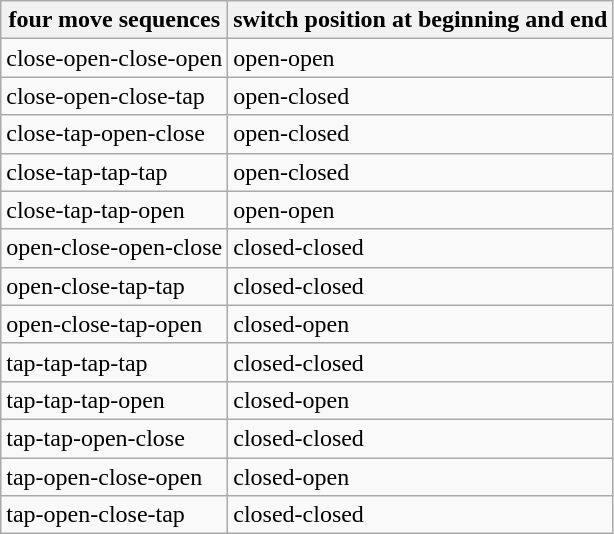<table class="wikitable sortable">
<tr>
<th>four move sequences</th>
<th>switch position at beginning and end</th>
</tr>
<tr>
<td>close-open-close-open</td>
<td>open-open</td>
</tr>
<tr>
<td>close-open-close-tap</td>
<td>open-closed</td>
</tr>
<tr>
<td>close-tap-open-close</td>
<td>open-closed</td>
</tr>
<tr>
<td>close-tap-tap-tap</td>
<td>open-closed</td>
</tr>
<tr>
<td>close-tap-tap-open</td>
<td>open-open</td>
</tr>
<tr>
<td>open-close-open-close</td>
<td>closed-closed</td>
</tr>
<tr>
<td>open-close-tap-tap</td>
<td>closed-closed</td>
</tr>
<tr>
<td>open-close-tap-open</td>
<td>closed-open</td>
</tr>
<tr>
<td>tap-tap-tap-tap</td>
<td>closed-closed</td>
</tr>
<tr>
<td>tap-tap-tap-open</td>
<td>closed-open</td>
</tr>
<tr>
<td>tap-tap-open-close</td>
<td>closed-closed</td>
</tr>
<tr>
<td>tap-open-close-open</td>
<td>closed-open</td>
</tr>
<tr>
<td>tap-open-close-tap</td>
<td>closed-closed</td>
</tr>
</table>
